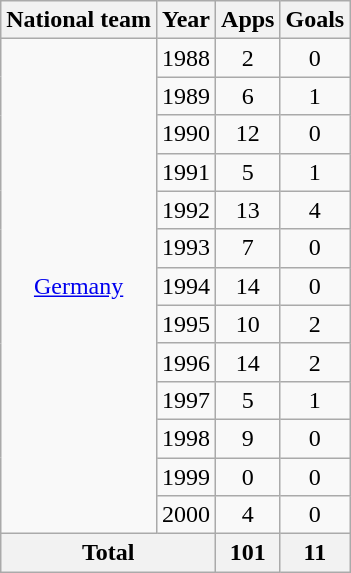<table class="wikitable" style="text-align:center">
<tr>
<th>National team</th>
<th>Year</th>
<th>Apps</th>
<th>Goals</th>
</tr>
<tr>
<td rowspan="13"><a href='#'>Germany</a></td>
<td>1988</td>
<td>2</td>
<td>0</td>
</tr>
<tr>
<td>1989</td>
<td>6</td>
<td>1</td>
</tr>
<tr>
<td>1990</td>
<td>12</td>
<td>0</td>
</tr>
<tr>
<td>1991</td>
<td>5</td>
<td>1</td>
</tr>
<tr>
<td>1992</td>
<td>13</td>
<td>4</td>
</tr>
<tr>
<td>1993</td>
<td>7</td>
<td>0</td>
</tr>
<tr>
<td>1994</td>
<td>14</td>
<td>0</td>
</tr>
<tr>
<td>1995</td>
<td>10</td>
<td>2</td>
</tr>
<tr>
<td>1996</td>
<td>14</td>
<td>2</td>
</tr>
<tr>
<td>1997</td>
<td>5</td>
<td>1</td>
</tr>
<tr>
<td>1998</td>
<td>9</td>
<td>0</td>
</tr>
<tr>
<td>1999</td>
<td>0</td>
<td>0</td>
</tr>
<tr>
<td>2000</td>
<td>4</td>
<td>0</td>
</tr>
<tr>
<th colspan="2">Total</th>
<th>101</th>
<th>11</th>
</tr>
</table>
